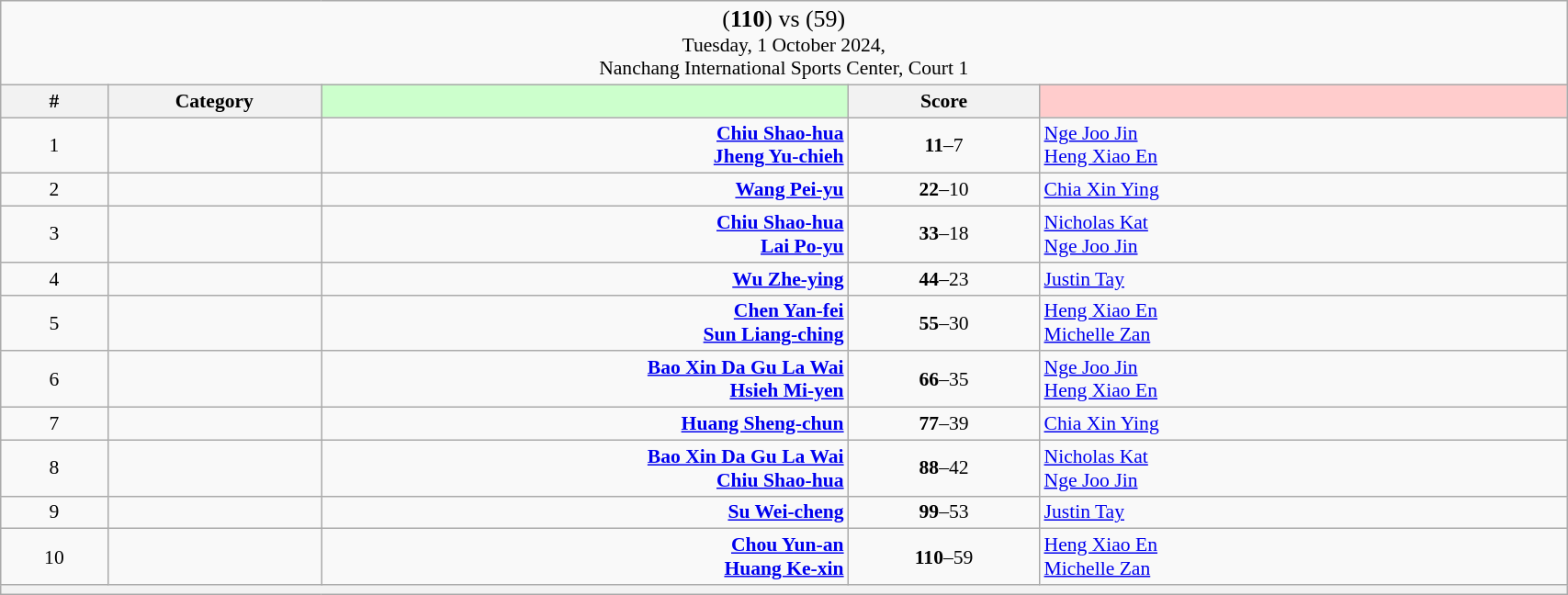<table class="wikitable mw-collapsible mw-collapsed" style="font-size:90%; text-align:center" width="90%">
<tr>
<td colspan="5"><big>(<strong>110</strong>) <strong></strong> vs  (59)</big><br>Tuesday, 1 October 2024, <br>Nanchang International Sports Center, Court 1</td>
</tr>
<tr>
<th width="25">#</th>
<th width="50">Category</th>
<th style="background-color:#CCFFCC" width="150"></th>
<th width="50">Score<br></th>
<th style="background-color:#FFCCCC" width="150"></th>
</tr>
<tr>
<td>1</td>
<td></td>
<td align="right"><strong><a href='#'>Chiu Shao-hua</a> <br><a href='#'>Jheng Yu-chieh</a> </strong></td>
<td><strong>11</strong>–7<br></td>
<td align="left"> <a href='#'>Nge Joo Jin</a><br> <a href='#'>Heng Xiao En</a></td>
</tr>
<tr>
<td>2</td>
<td></td>
<td align="right"><strong><a href='#'>Wang Pei-yu</a> </strong></td>
<td><strong>22</strong>–10<br></td>
<td align="left"> <a href='#'>Chia Xin Ying</a></td>
</tr>
<tr>
<td>3</td>
<td></td>
<td align="right"><strong><a href='#'>Chiu Shao-hua</a> <br><a href='#'>Lai Po-yu</a> </strong></td>
<td><strong>33</strong>–18<br></td>
<td align="left"> <a href='#'>Nicholas Kat</a><br> <a href='#'>Nge Joo Jin</a></td>
</tr>
<tr>
<td>4</td>
<td></td>
<td align="right"><strong><a href='#'>Wu Zhe-ying</a> </strong></td>
<td><strong>44</strong>–23<br></td>
<td align="left"> <a href='#'>Justin Tay</a></td>
</tr>
<tr>
<td>5</td>
<td></td>
<td align="right"><strong><a href='#'>Chen Yan-fei</a> <br><a href='#'>Sun Liang-ching</a> </strong></td>
<td><strong>55</strong>–30<br></td>
<td align="left"> <a href='#'>Heng Xiao En</a><br> <a href='#'>Michelle Zan</a></td>
</tr>
<tr>
<td>6</td>
<td></td>
<td align="right"><strong><a href='#'>Bao Xin Da Gu La Wai</a> <br><a href='#'>Hsieh Mi-yen</a></strong> </td>
<td><strong>66</strong>–35<br></td>
<td align="left"> <a href='#'>Nge Joo Jin</a><br> <a href='#'>Heng Xiao En</a></td>
</tr>
<tr>
<td>7</td>
<td></td>
<td align="right"><strong><a href='#'>Huang Sheng-chun</a> </strong></td>
<td><strong>77</strong>–39<br></td>
<td align="left"> <a href='#'>Chia Xin Ying</a></td>
</tr>
<tr>
<td>8</td>
<td></td>
<td align="right"><strong><a href='#'>Bao Xin Da Gu La Wai</a> <br><a href='#'>Chiu Shao-hua</a> </strong></td>
<td><strong>88</strong>–42<br></td>
<td align="left"> <a href='#'>Nicholas Kat</a><br> <a href='#'>Nge Joo Jin</a></td>
</tr>
<tr>
<td>9</td>
<td></td>
<td align="right"><strong><a href='#'>Su Wei-cheng</a> </strong></td>
<td><strong>99</strong>–53<br></td>
<td align="left"> <a href='#'>Justin Tay</a></td>
</tr>
<tr>
<td>10</td>
<td></td>
<td align="right"><strong><a href='#'>Chou Yun-an</a> <br><a href='#'>Huang Ke-xin</a> </strong></td>
<td><strong>110</strong>–59<br></td>
<td align="left"> <a href='#'>Heng Xiao En</a><br> <a href='#'>Michelle Zan</a></td>
</tr>
<tr>
<th colspan="5"></th>
</tr>
</table>
